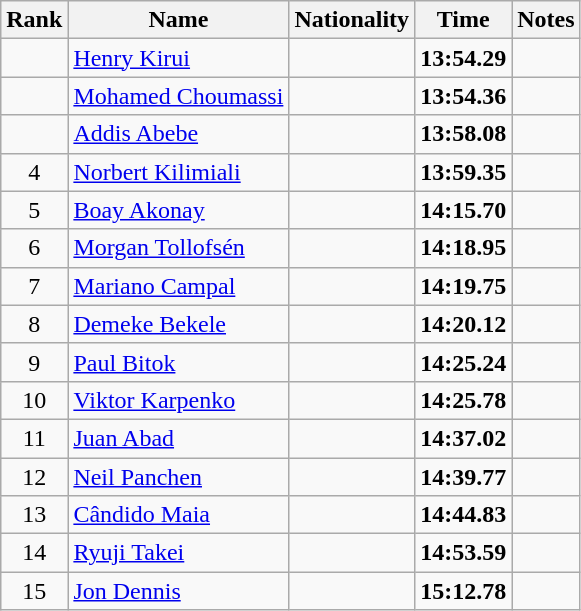<table class="wikitable sortable" style="text-align:center">
<tr>
<th>Rank</th>
<th>Name</th>
<th>Nationality</th>
<th>Time</th>
<th>Notes</th>
</tr>
<tr>
<td></td>
<td align=left><a href='#'>Henry Kirui</a></td>
<td align=left></td>
<td><strong>13:54.29</strong></td>
<td></td>
</tr>
<tr>
<td></td>
<td align=left><a href='#'>Mohamed Choumassi</a></td>
<td align=left></td>
<td><strong>13:54.36</strong></td>
<td></td>
</tr>
<tr>
<td></td>
<td align=left><a href='#'>Addis Abebe</a></td>
<td align=left></td>
<td><strong>13:58.08</strong></td>
<td></td>
</tr>
<tr>
<td>4</td>
<td align=left><a href='#'>Norbert Kilimiali</a></td>
<td align=left></td>
<td><strong>13:59.35</strong></td>
<td></td>
</tr>
<tr>
<td>5</td>
<td align=left><a href='#'>Boay Akonay</a></td>
<td align=left></td>
<td><strong>14:15.70</strong></td>
<td></td>
</tr>
<tr>
<td>6</td>
<td align=left><a href='#'>Morgan Tollofsén</a></td>
<td align=left></td>
<td><strong>14:18.95</strong></td>
<td></td>
</tr>
<tr>
<td>7</td>
<td align=left><a href='#'>Mariano Campal</a></td>
<td align=left></td>
<td><strong>14:19.75</strong></td>
<td></td>
</tr>
<tr>
<td>8</td>
<td align=left><a href='#'>Demeke Bekele</a></td>
<td align=left></td>
<td><strong>14:20.12</strong></td>
<td></td>
</tr>
<tr>
<td>9</td>
<td align=left><a href='#'>Paul Bitok</a></td>
<td align=left></td>
<td><strong>14:25.24</strong></td>
<td></td>
</tr>
<tr>
<td>10</td>
<td align=left><a href='#'>Viktor Karpenko</a></td>
<td align=left></td>
<td><strong>14:25.78</strong></td>
<td></td>
</tr>
<tr>
<td>11</td>
<td align=left><a href='#'>Juan Abad</a></td>
<td align=left></td>
<td><strong>14:37.02</strong></td>
<td></td>
</tr>
<tr>
<td>12</td>
<td align=left><a href='#'>Neil Panchen</a></td>
<td align=left></td>
<td><strong>14:39.77</strong></td>
<td></td>
</tr>
<tr>
<td>13</td>
<td align=left><a href='#'>Cândido Maia</a></td>
<td align=left></td>
<td><strong>14:44.83</strong></td>
<td></td>
</tr>
<tr>
<td>14</td>
<td align=left><a href='#'>Ryuji Takei</a></td>
<td align=left></td>
<td><strong>14:53.59</strong></td>
<td></td>
</tr>
<tr>
<td>15</td>
<td align=left><a href='#'>Jon Dennis</a></td>
<td align=left></td>
<td><strong>15:12.78</strong></td>
<td></td>
</tr>
</table>
